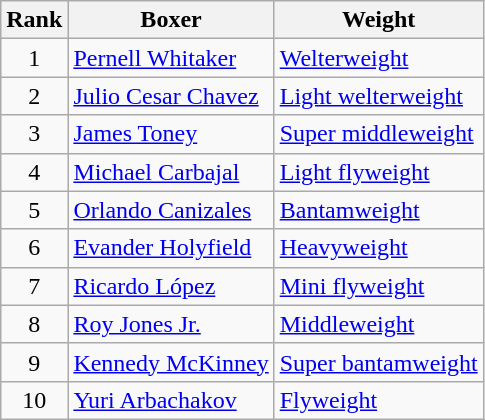<table class="wikitable ">
<tr>
<th>Rank</th>
<th>Boxer</th>
<th>Weight</th>
</tr>
<tr>
<td align=center>1</td>
<td><a href='#'>Pernell Whitaker</a></td>
<td><a href='#'>Welterweight</a></td>
</tr>
<tr>
<td align=center>2</td>
<td><a href='#'>Julio Cesar Chavez</a></td>
<td><a href='#'>Light welterweight</a></td>
</tr>
<tr>
<td align=center>3</td>
<td><a href='#'>James Toney</a></td>
<td><a href='#'>Super middleweight</a></td>
</tr>
<tr>
<td align=center>4</td>
<td><a href='#'>Michael Carbajal</a></td>
<td><a href='#'>Light flyweight</a></td>
</tr>
<tr>
<td align=center>5</td>
<td><a href='#'>Orlando Canizales</a></td>
<td><a href='#'>Bantamweight</a></td>
</tr>
<tr>
<td align=center>6</td>
<td><a href='#'>Evander Holyfield</a></td>
<td><a href='#'>Heavyweight</a></td>
</tr>
<tr>
<td align=center>7</td>
<td><a href='#'>Ricardo López</a></td>
<td><a href='#'>Mini flyweight</a></td>
</tr>
<tr>
<td align=center>8</td>
<td><a href='#'>Roy Jones Jr.</a></td>
<td><a href='#'>Middleweight</a></td>
</tr>
<tr>
<td align=center>9</td>
<td><a href='#'>Kennedy McKinney</a></td>
<td><a href='#'>Super bantamweight</a></td>
</tr>
<tr>
<td align=center>10</td>
<td><a href='#'>Yuri Arbachakov</a></td>
<td><a href='#'>Flyweight</a></td>
</tr>
</table>
